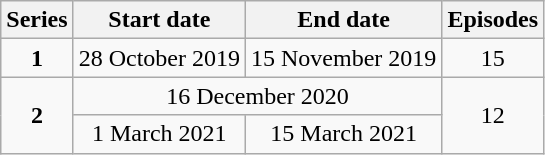<table class="wikitable" style="text-align:center;">
<tr>
<th>Series</th>
<th>Start date</th>
<th>End date</th>
<th>Episodes</th>
</tr>
<tr>
<td><strong>1</strong></td>
<td>28 October 2019</td>
<td>15 November 2019</td>
<td>15</td>
</tr>
<tr>
<td rowspan="2"><strong>2</strong></td>
<td colspan="2">16 December 2020</td>
<td rowspan="2">12</td>
</tr>
<tr>
<td>1 March 2021</td>
<td>15 March 2021</td>
</tr>
</table>
